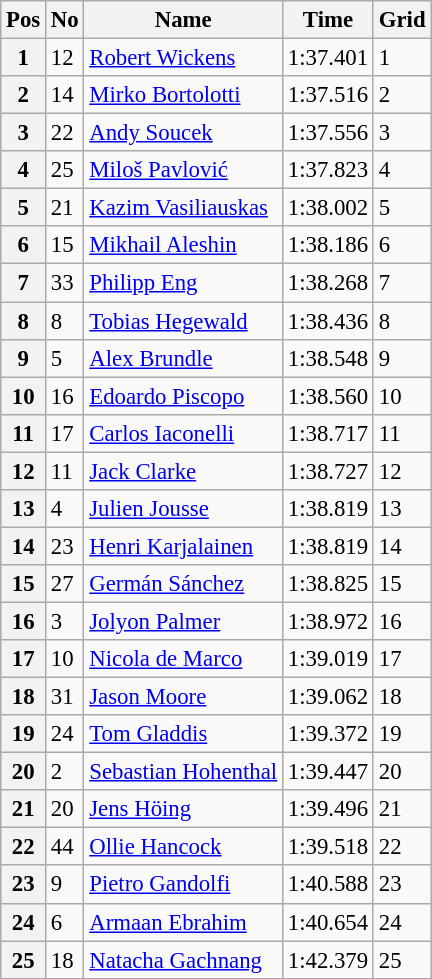<table class="wikitable" style="font-size: 95%">
<tr>
<th>Pos</th>
<th>No</th>
<th>Name</th>
<th>Time</th>
<th>Grid</th>
</tr>
<tr>
<th>1</th>
<td>12</td>
<td> <a href='#'>Robert Wickens</a></td>
<td>1:37.401</td>
<td>1</td>
</tr>
<tr>
<th>2</th>
<td>14</td>
<td> <a href='#'>Mirko Bortolotti</a></td>
<td>1:37.516</td>
<td>2</td>
</tr>
<tr>
<th>3</th>
<td>22</td>
<td> <a href='#'>Andy Soucek</a></td>
<td>1:37.556</td>
<td>3</td>
</tr>
<tr>
<th>4</th>
<td>25</td>
<td> <a href='#'>Miloš Pavlović</a></td>
<td>1:37.823</td>
<td>4</td>
</tr>
<tr>
<th>5</th>
<td>21</td>
<td> <a href='#'>Kazim Vasiliauskas</a></td>
<td>1:38.002</td>
<td>5</td>
</tr>
<tr>
<th>6</th>
<td>15</td>
<td> <a href='#'>Mikhail Aleshin</a></td>
<td>1:38.186</td>
<td>6</td>
</tr>
<tr>
<th>7</th>
<td>33</td>
<td> <a href='#'>Philipp Eng</a></td>
<td>1:38.268</td>
<td>7</td>
</tr>
<tr>
<th>8</th>
<td>8</td>
<td> <a href='#'>Tobias Hegewald</a></td>
<td>1:38.436</td>
<td>8</td>
</tr>
<tr>
<th>9</th>
<td>5</td>
<td> <a href='#'>Alex Brundle</a></td>
<td>1:38.548</td>
<td>9</td>
</tr>
<tr>
<th>10</th>
<td>16</td>
<td> <a href='#'>Edoardo Piscopo</a></td>
<td>1:38.560</td>
<td>10</td>
</tr>
<tr>
<th>11</th>
<td>17</td>
<td> <a href='#'>Carlos Iaconelli</a></td>
<td>1:38.717</td>
<td>11</td>
</tr>
<tr>
<th>12</th>
<td>11</td>
<td> <a href='#'>Jack Clarke</a></td>
<td>1:38.727</td>
<td>12</td>
</tr>
<tr>
<th>13</th>
<td>4</td>
<td> <a href='#'>Julien Jousse</a></td>
<td>1:38.819</td>
<td>13</td>
</tr>
<tr>
<th>14</th>
<td>23</td>
<td> <a href='#'>Henri Karjalainen</a></td>
<td>1:38.819</td>
<td>14</td>
</tr>
<tr>
<th>15</th>
<td>27</td>
<td> <a href='#'>Germán Sánchez</a></td>
<td>1:38.825</td>
<td>15</td>
</tr>
<tr>
<th>16</th>
<td>3</td>
<td> <a href='#'>Jolyon Palmer</a></td>
<td>1:38.972</td>
<td>16</td>
</tr>
<tr>
<th>17</th>
<td>10</td>
<td> <a href='#'>Nicola de Marco</a></td>
<td>1:39.019</td>
<td>17</td>
</tr>
<tr>
<th>18</th>
<td>31</td>
<td> <a href='#'>Jason Moore</a></td>
<td>1:39.062</td>
<td>18</td>
</tr>
<tr>
<th>19</th>
<td>24</td>
<td> <a href='#'>Tom Gladdis</a></td>
<td>1:39.372</td>
<td>19</td>
</tr>
<tr>
<th>20</th>
<td>2</td>
<td> <a href='#'>Sebastian Hohenthal</a></td>
<td>1:39.447</td>
<td>20</td>
</tr>
<tr>
<th>21</th>
<td>20</td>
<td> <a href='#'>Jens Höing</a></td>
<td>1:39.496</td>
<td>21</td>
</tr>
<tr>
<th>22</th>
<td>44</td>
<td> <a href='#'>Ollie Hancock</a></td>
<td>1:39.518</td>
<td>22</td>
</tr>
<tr>
<th>23</th>
<td>9</td>
<td> <a href='#'>Pietro Gandolfi</a></td>
<td>1:40.588</td>
<td>23</td>
</tr>
<tr>
<th>24</th>
<td>6</td>
<td> <a href='#'>Armaan Ebrahim</a></td>
<td>1:40.654</td>
<td>24</td>
</tr>
<tr>
<th>25</th>
<td>18</td>
<td> <a href='#'>Natacha Gachnang</a></td>
<td>1:42.379</td>
<td>25</td>
</tr>
</table>
